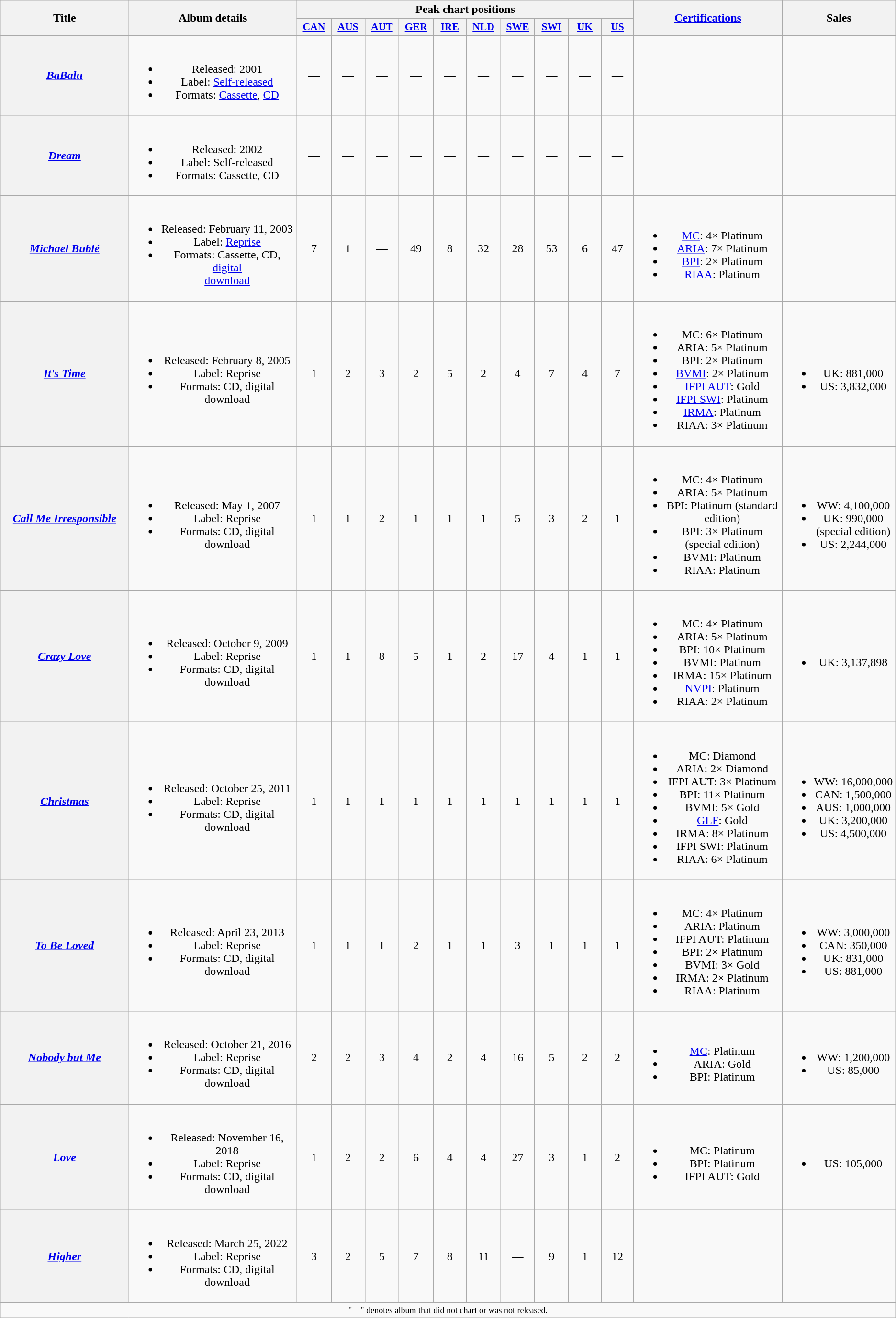<table class="wikitable plainrowheaders" style="text-align:center;">
<tr>
<th scope="col" rowspan="2" style="width:12em;">Title</th>
<th scope="col" rowspan="2" style="width:16em;">Album details</th>
<th scope="col" colspan="10">Peak chart positions</th>
<th scope="col" rowspan="2" style="width:14em;"><a href='#'>Certifications</a></th>
<th scope="col" rowspan="2" style="width:160px;">Sales</th>
</tr>
<tr>
<th scope="col" style="width:3em;font-size:90%;"><a href='#'>CAN</a><br></th>
<th scope="col" style="width:3em;font-size:90%;"><a href='#'>AUS</a><br></th>
<th scope="col" style="width:3em;font-size:90%;"><a href='#'>AUT</a><br></th>
<th scope="col" style="width:3em;font-size:90%;"><a href='#'>GER</a><br></th>
<th scope="col" style="width:3em;font-size:90%;"><a href='#'>IRE</a><br></th>
<th scope="col" style="width:3em;font-size:90%;"><a href='#'>NLD</a><br></th>
<th scope="col" style="width:3em;font-size:90%;"><a href='#'>SWE</a><br></th>
<th scope="col" style="width:3em;font-size:90%;"><a href='#'>SWI</a><br></th>
<th scope="col" style="width:3em;font-size:90%;"><a href='#'>UK</a><br></th>
<th scope="col" style="width:3em;font-size:90%;"><a href='#'>US</a><br></th>
</tr>
<tr>
<th scope="row"><em><a href='#'>BaBalu</a></em></th>
<td><br><ul><li>Released: 2001</li><li>Label: <a href='#'>Self-released</a></li><li>Formats: <a href='#'>Cassette</a>, <a href='#'>CD</a></li></ul></td>
<td>—</td>
<td>—</td>
<td>—</td>
<td>—</td>
<td>—</td>
<td>—</td>
<td>—</td>
<td>—</td>
<td>—</td>
<td>—</td>
<td></td>
<td></td>
</tr>
<tr>
<th scope="row"><em><a href='#'>Dream</a></em></th>
<td><br><ul><li>Released: 2002</li><li>Label: Self-released</li><li>Formats: Cassette, CD</li></ul></td>
<td>—</td>
<td>—</td>
<td>—</td>
<td>—</td>
<td>—</td>
<td>—</td>
<td>—</td>
<td>—</td>
<td>—</td>
<td>—</td>
<td></td>
<td></td>
</tr>
<tr>
<th scope="row"><em><a href='#'>Michael Bublé</a></em></th>
<td><br><ul><li>Released: February 11, 2003</li><li>Label: <a href='#'>Reprise</a></li><li>Formats: Cassette, CD, <a href='#'>digital<br>download</a></li></ul></td>
<td>7</td>
<td>1</td>
<td>—</td>
<td>49</td>
<td>8</td>
<td>32</td>
<td>28</td>
<td>53</td>
<td>6</td>
<td>47</td>
<td><br><ul><li><a href='#'>MC</a>: 4× Platinum</li><li><a href='#'>ARIA</a>: 7× Platinum</li><li><a href='#'>BPI</a>: 2× Platinum</li><li><a href='#'>RIAA</a>: Platinum</li></ul></td>
<td></td>
</tr>
<tr>
<th scope="row"><em><a href='#'>It's Time</a></em></th>
<td><br><ul><li>Released: February 8, 2005</li><li>Label: Reprise</li><li>Formats: CD, digital download</li></ul></td>
<td>1</td>
<td>2</td>
<td>3</td>
<td>2</td>
<td>5</td>
<td>2</td>
<td>4</td>
<td>7</td>
<td>4</td>
<td>7</td>
<td><br><ul><li>MC: 6× Platinum</li><li>ARIA: 5× Platinum</li><li>BPI: 2× Platinum</li><li><a href='#'>BVMI</a>: 2× Platinum</li><li><a href='#'>IFPI AUT</a>: Gold</li><li><a href='#'>IFPI SWI</a>: Platinum</li><li><a href='#'>IRMA</a>: Platinum</li><li>RIAA: 3× Platinum</li></ul></td>
<td><br><ul><li>UK: 881,000</li><li>US: 3,832,000</li></ul></td>
</tr>
<tr>
<th scope="row"><em><a href='#'>Call Me Irresponsible</a></em></th>
<td><br><ul><li>Released: May 1, 2007</li><li>Label: Reprise</li><li>Formats: CD, digital download</li></ul></td>
<td>1</td>
<td>1</td>
<td>2</td>
<td>1</td>
<td>1</td>
<td>1</td>
<td>5</td>
<td>3</td>
<td>2</td>
<td>1</td>
<td><br><ul><li>MC: 4× Platinum</li><li>ARIA: 5× Platinum</li><li>BPI: Platinum (standard edition)</li><li>BPI: 3× Platinum (special edition)</li><li>BVMI: Platinum</li><li>RIAA: Platinum</li></ul></td>
<td><br><ul><li>WW: 4,100,000</li><li>UK: 990,000 (special edition)</li><li>US: 2,244,000</li></ul></td>
</tr>
<tr>
<th scope="row"><em><a href='#'>Crazy Love</a></em></th>
<td><br><ul><li>Released: October 9, 2009</li><li>Label: Reprise</li><li>Formats: CD, digital download</li></ul></td>
<td>1</td>
<td>1</td>
<td>8</td>
<td>5</td>
<td>1</td>
<td>2</td>
<td>17</td>
<td>4</td>
<td>1</td>
<td>1</td>
<td><br><ul><li>MC: 4× Platinum</li><li>ARIA: 5× Platinum</li><li>BPI: 10× Platinum</li><li>BVMI: Platinum</li><li>IRMA: 15× Platinum</li><li><a href='#'>NVPI</a>: Platinum</li><li>RIAA: 2× Platinum</li></ul></td>
<td><br><ul><li>UK: 3,137,898</li></ul></td>
</tr>
<tr>
<th scope="row"><em><a href='#'>Christmas</a></em></th>
<td><br><ul><li>Released: October 25, 2011</li><li>Label: Reprise</li><li>Formats: CD, digital download</li></ul></td>
<td>1</td>
<td>1</td>
<td>1</td>
<td>1</td>
<td>1</td>
<td>1</td>
<td>1</td>
<td>1</td>
<td>1</td>
<td>1</td>
<td><br><ul><li>MC: Diamond</li><li>ARIA: 2× Diamond</li><li>IFPI AUT: 3× Platinum</li><li>BPI: 11× Platinum</li><li>BVMI: 5× Gold</li><li><a href='#'>GLF</a>: Gold</li><li>IRMA: 8× Platinum</li><li>IFPI SWI: Platinum</li><li>RIAA: 6× Platinum</li></ul></td>
<td><br><ul><li>WW: 16,000,000</li><li>CAN: 1,500,000</li><li>AUS: 1,000,000</li><li>UK: 3,200,000</li><li>US: 4,500,000</li></ul></td>
</tr>
<tr>
<th scope="row"><em><a href='#'>To Be Loved</a></em></th>
<td><br><ul><li>Released: April 23, 2013</li><li>Label: Reprise</li><li>Formats: CD, digital download</li></ul></td>
<td>1</td>
<td>1</td>
<td>1</td>
<td>2</td>
<td>1</td>
<td>1</td>
<td>3</td>
<td>1</td>
<td>1</td>
<td>1</td>
<td><br><ul><li>MC: 4× Platinum</li><li>ARIA: Platinum</li><li>IFPI AUT: Platinum</li><li>BPI: 2× Platinum</li><li>BVMI: 3× Gold</li><li>IRMA: 2× Platinum</li><li>RIAA: Platinum</li></ul></td>
<td><br><ul><li>WW: 3,000,000</li><li>CAN: 350,000</li><li>UK: 831,000</li><li>US: 881,000</li></ul></td>
</tr>
<tr>
<th scope="row"><em><a href='#'>Nobody but Me</a></em></th>
<td><br><ul><li>Released: October 21, 2016</li><li>Label: Reprise</li><li>Formats: CD, digital download</li></ul></td>
<td>2</td>
<td>2</td>
<td>3</td>
<td>4</td>
<td>2</td>
<td>4</td>
<td>16</td>
<td>5</td>
<td>2</td>
<td>2</td>
<td><br><ul><li><a href='#'>MC</a>: Platinum</li><li>ARIA: Gold</li><li>BPI: Platinum</li></ul></td>
<td><br><ul><li>WW: 1,200,000</li><li>US: 85,000</li></ul></td>
</tr>
<tr>
<th scope="row"><em><a href='#'>Love</a></em></th>
<td><br><ul><li>Released: November 16, 2018</li><li>Label: Reprise</li><li>Formats: CD, digital download</li></ul></td>
<td>1</td>
<td>2</td>
<td>2</td>
<td>6</td>
<td>4</td>
<td>4</td>
<td>27</td>
<td>3</td>
<td>1</td>
<td>2</td>
<td><br><ul><li>MC: Platinum</li><li>BPI: Platinum</li><li>IFPI AUT: Gold</li></ul></td>
<td><br><ul><li>US: 105,000</li></ul></td>
</tr>
<tr>
<th scope="row"><em><a href='#'>Higher</a></em></th>
<td><br><ul><li>Released: March 25, 2022</li><li>Label: Reprise</li><li>Formats: CD, digital download</li></ul></td>
<td>3</td>
<td>2</td>
<td>5</td>
<td>7</td>
<td>8</td>
<td>11</td>
<td>—</td>
<td>9</td>
<td>1</td>
<td>12</td>
<td></td>
<td></td>
</tr>
<tr>
<td colspan="14" style="font-size:9pt">"—" denotes album that did not chart or was not released.</td>
</tr>
</table>
